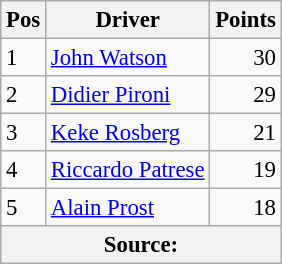<table class="wikitable" style="font-size: 95%;">
<tr>
<th>Pos</th>
<th>Driver</th>
<th>Points</th>
</tr>
<tr>
<td>1</td>
<td> <a href='#'>John Watson</a></td>
<td align="right">30</td>
</tr>
<tr>
<td>2</td>
<td> <a href='#'>Didier Pironi</a></td>
<td align="right">29</td>
</tr>
<tr>
<td>3</td>
<td> <a href='#'>Keke Rosberg</a></td>
<td align="right">21</td>
</tr>
<tr>
<td>4</td>
<td> <a href='#'>Riccardo Patrese</a></td>
<td align="right">19</td>
</tr>
<tr>
<td>5</td>
<td> <a href='#'>Alain Prost</a></td>
<td align="right">18</td>
</tr>
<tr>
<th colspan=4>Source:</th>
</tr>
</table>
